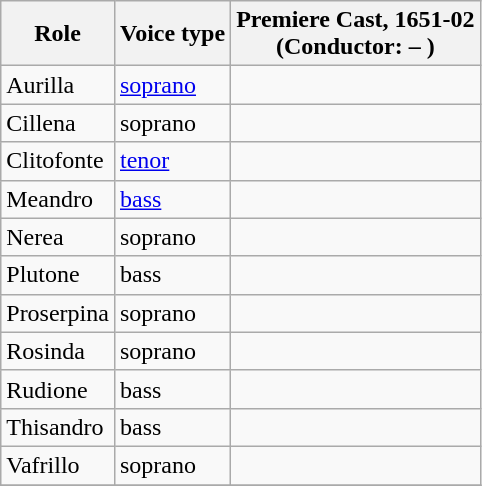<table class="wikitable">
<tr>
<th>Role</th>
<th>Voice type</th>
<th>Premiere Cast, 1651-02<br>(Conductor: – )</th>
</tr>
<tr>
<td>Aurilla</td>
<td><a href='#'>soprano</a></td>
<td></td>
</tr>
<tr>
<td>Cillena</td>
<td>soprano</td>
<td></td>
</tr>
<tr>
<td>Clitofonte</td>
<td><a href='#'>tenor</a></td>
<td></td>
</tr>
<tr>
<td>Meandro</td>
<td><a href='#'>bass</a></td>
<td></td>
</tr>
<tr>
<td>Nerea</td>
<td>soprano</td>
<td></td>
</tr>
<tr>
<td>Plutone</td>
<td>bass</td>
<td></td>
</tr>
<tr>
<td>Proserpina</td>
<td>soprano</td>
<td></td>
</tr>
<tr>
<td>Rosinda</td>
<td>soprano</td>
<td></td>
</tr>
<tr>
<td>Rudione</td>
<td>bass</td>
<td></td>
</tr>
<tr>
<td>Thisandro</td>
<td>bass</td>
<td></td>
</tr>
<tr>
<td>Vafrillo</td>
<td>soprano</td>
<td></td>
</tr>
<tr>
</tr>
</table>
